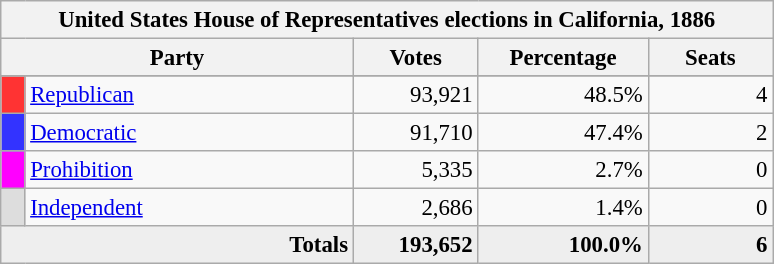<table class="wikitable" style="font-size: 95%;">
<tr>
<th colspan="6">United States House of Representatives elections in California, 1886</th>
</tr>
<tr>
<th colspan=2 style="width: 15em">Party</th>
<th style="width: 5em">Votes</th>
<th style="width: 7em">Percentage</th>
<th style="width: 5em">Seats</th>
</tr>
<tr>
</tr>
<tr>
<th style="background-color:#FF3333; width: 3px"></th>
<td style="width: 130px"><a href='#'>Republican</a></td>
<td style="text-align:right;">93,921</td>
<td style="text-align:right;">48.5%</td>
<td style="text-align:right;">4</td>
</tr>
<tr>
<th style="background-color:#3333FF; width: 3px"></th>
<td style="width: 130px"><a href='#'>Democratic</a></td>
<td style="text-align:right;">91,710</td>
<td style="text-align:right;">47.4%</td>
<td style="text-align:right;">2</td>
</tr>
<tr>
<th style="background-color:#FF00FF; width: 3px"></th>
<td style="width: 130px"><a href='#'>Prohibition</a></td>
<td style="text-align:right;">5,335</td>
<td style="text-align:right;">2.7%</td>
<td style="text-align:right;">0</td>
</tr>
<tr>
<th style="background-color:#DDDDDD; width: 3px"></th>
<td style="width: 130px"><a href='#'>Independent</a></td>
<td style="text-align:right;">2,686</td>
<td style="text-align:right;">1.4%</td>
<td style="text-align:right;">0</td>
</tr>
<tr style="background-color:#EEEEEE;">
<td colspan="2" align="right"><strong>Totals</strong></td>
<td style="text-align:right;"><strong>193,652</strong></td>
<td style="text-align:right;"><strong>100.0%</strong></td>
<td style="text-align:right;"><strong>6</strong></td>
</tr>
</table>
